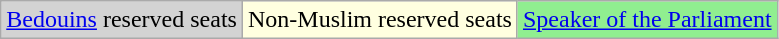<table class="wikitable">
<tr>
<td bgcolor="lightgrey"><a href='#'>Bedouins</a> reserved seats</td>
<td bgcolor="lightyellow">Non-Muslim reserved seats</td>
<td bgcolor="lightgreen"><a href='#'>Speaker of the Parliament</a></td>
</tr>
</table>
